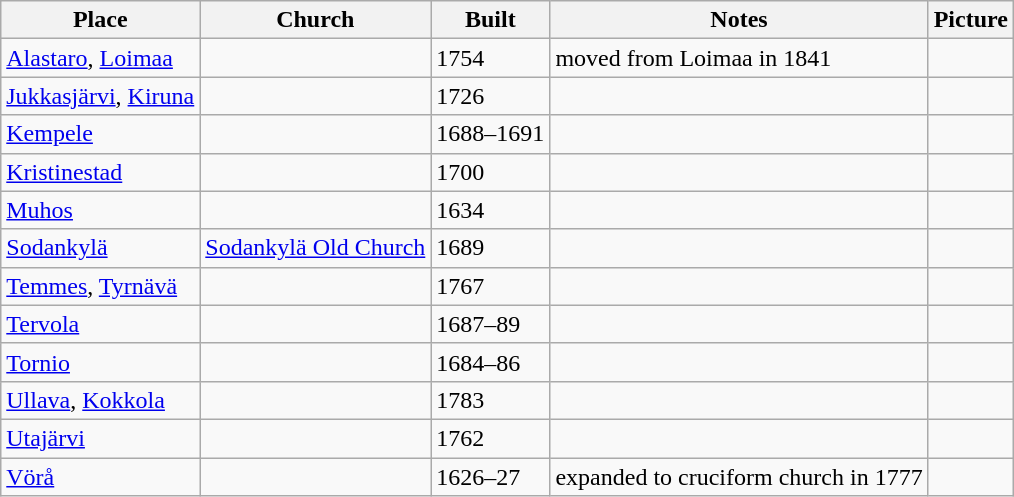<table class="wikitable sortable">
<tr>
<th>Place</th>
<th>Church</th>
<th>Built</th>
<th class="unsortable">Notes</th>
<th class="unsortable">Picture</th>
</tr>
<tr>
<td><a href='#'>Alastaro</a>, <a href='#'>Loimaa</a></td>
<td></td>
<td>1754</td>
<td>moved from Loimaa in 1841</td>
<td></td>
</tr>
<tr>
<td><a href='#'>Jukkasjärvi</a>, <a href='#'>Kiruna</a></td>
<td></td>
<td>1726</td>
<td></td>
<td></td>
</tr>
<tr>
<td><a href='#'>Kempele</a></td>
<td></td>
<td>1688–1691</td>
<td></td>
<td></td>
</tr>
<tr>
<td><a href='#'>Kristinestad</a></td>
<td></td>
<td>1700</td>
<td></td>
<td></td>
</tr>
<tr>
<td><a href='#'>Muhos</a></td>
<td></td>
<td>1634</td>
<td></td>
<td></td>
</tr>
<tr>
<td><a href='#'>Sodankylä</a></td>
<td><a href='#'>Sodankylä Old Church</a></td>
<td>1689</td>
<td></td>
<td></td>
</tr>
<tr>
<td><a href='#'>Temmes</a>, <a href='#'>Tyrnävä</a></td>
<td></td>
<td>1767</td>
<td></td>
<td></td>
</tr>
<tr>
<td><a href='#'>Tervola</a></td>
<td></td>
<td>1687–89</td>
<td></td>
<td></td>
</tr>
<tr>
<td><a href='#'>Tornio</a></td>
<td></td>
<td>1684–86</td>
<td></td>
<td></td>
</tr>
<tr>
<td><a href='#'>Ullava</a>, <a href='#'>Kokkola</a></td>
<td></td>
<td>1783</td>
<td></td>
<td></td>
</tr>
<tr>
<td><a href='#'>Utajärvi</a></td>
<td></td>
<td>1762</td>
<td></td>
<td></td>
</tr>
<tr>
<td><a href='#'>Vörå</a></td>
<td></td>
<td>1626–27</td>
<td>expanded to cruciform church in 1777</td>
<td></td>
</tr>
</table>
